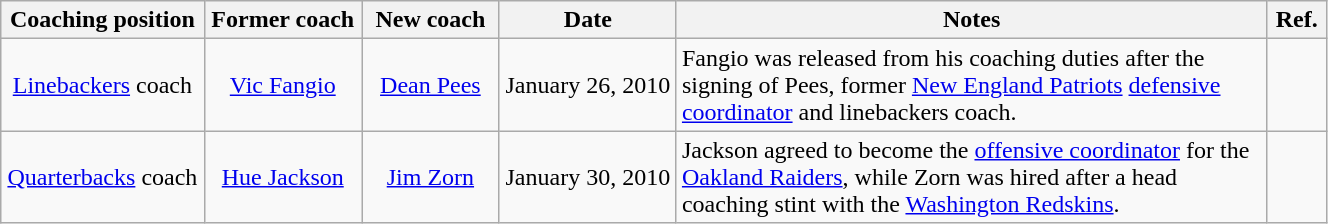<table class="wikitable" style="width:70%; text-align:center;">
<tr>
<th style="width:10%;">Coaching position</th>
<th style="width:8%;">Former coach</th>
<th style="width:7%;">New coach</th>
<th style="width:9%;">Date</th>
<th style="width:30%;">Notes</th>
<th style="width:1%;">Ref.</th>
</tr>
<tr>
<td><a href='#'>Linebackers</a> coach</td>
<td><a href='#'>Vic Fangio</a></td>
<td><a href='#'>Dean Pees</a></td>
<td>January 26, 2010</td>
<td style="text-align:left">Fangio was released from his coaching duties after the signing of Pees, former <a href='#'>New England Patriots</a> <a href='#'>defensive coordinator</a> and linebackers coach.</td>
<td></td>
</tr>
<tr>
<td><a href='#'>Quarterbacks</a> coach</td>
<td><a href='#'>Hue Jackson</a></td>
<td><a href='#'>Jim Zorn</a></td>
<td>January 30, 2010</td>
<td style="text-align:left">Jackson agreed to become the <a href='#'>offensive coordinator</a> for the <a href='#'>Oakland Raiders</a>, while Zorn was hired after a head coaching stint with the <a href='#'>Washington Redskins</a>.</td>
<td></td>
</tr>
</table>
